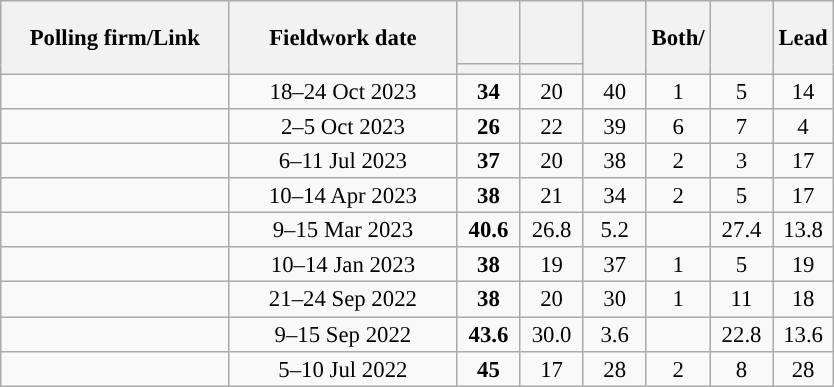<table class="wikitable sortable mw-datatable" style="text-align:center;font-size:95%;line-height:16px;">
<tr style="height:42px;">
<th style="width:145px;" rowspan="2">Polling firm/Link</th>
<th style="width:145px;" rowspan="2">Fieldwork date</th>
<th style="width:35px;"></th>
<th style="width:35px;"></th>
<th class="unsortable" style="width:35px;" rowspan="2"></th>
<th class="unsortable" style="width:35px;" rowspan="2">Both/<br></th>
<th class="unsortable" style="width:35px;" rowspan="2"></th>
<th class="unsortable" style="width:30px;" rowspan="2">Lead</th>
</tr>
<tr>
<th style="color:inherit;background:"></th>
<th style="color:inherit;background:"></th>
</tr>
<tr>
<td></td>
<td>18–24 Oct 2023</td>
<td><strong>34</strong></td>
<td>20</td>
<td>40</td>
<td>1</td>
<td>5</td>
<td style="background:">14</td>
</tr>
<tr>
<td></td>
<td>2–5 Oct 2023</td>
<td><strong>26</strong></td>
<td>22</td>
<td>39</td>
<td>6</td>
<td>7</td>
<td style="background:">4</td>
</tr>
<tr>
<td></td>
<td>6–11 Jul 2023</td>
<td><strong>37</strong></td>
<td>20</td>
<td>38</td>
<td>2</td>
<td>3</td>
<td style="background:">17</td>
</tr>
<tr>
<td></td>
<td>10–14 Apr 2023</td>
<td><strong>38</strong></td>
<td>21</td>
<td>34</td>
<td>2</td>
<td>5</td>
<td style="background:">17</td>
</tr>
<tr>
<td></td>
<td>9–15 Mar 2023</td>
<td><strong>40.6</strong></td>
<td>26.8</td>
<td>5.2</td>
<td></td>
<td>27.4</td>
<td style="background:">13.8</td>
</tr>
<tr>
<td></td>
<td>10–14 Jan 2023</td>
<td><strong>38</strong></td>
<td>19</td>
<td>37</td>
<td>1</td>
<td>5</td>
<td style="background:">19</td>
</tr>
<tr>
<td></td>
<td>21–24 Sep 2022</td>
<td><strong>38</strong></td>
<td>20</td>
<td>30</td>
<td>1</td>
<td>11</td>
<td style="background:">18</td>
</tr>
<tr>
<td></td>
<td data-sort-value="2019-10-03">9–15 Sep 2022</td>
<td><strong>43.6</strong></td>
<td>30.0</td>
<td>3.6</td>
<td></td>
<td>22.8</td>
<td style="background:">13.6</td>
</tr>
<tr>
<td></td>
<td>5–10 Jul 2022</td>
<td><strong>45</strong></td>
<td>17</td>
<td>28</td>
<td>2</td>
<td>8</td>
<td style="background:">28</td>
</tr>
</table>
